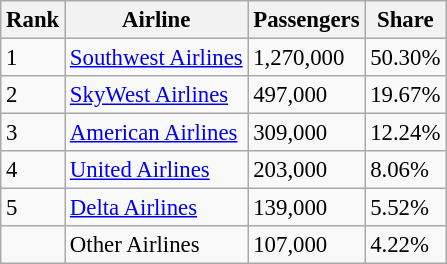<table class="wikitable sortable" style="font-size: 95%" width= align=>
<tr>
<th>Rank</th>
<th>Airline</th>
<th>Passengers</th>
<th>Share</th>
</tr>
<tr>
<td>1</td>
<td><a href='#'>Southwest Airlines</a></td>
<td>1,270,000</td>
<td>50.30%</td>
</tr>
<tr>
<td>2</td>
<td><a href='#'>SkyWest Airlines</a></td>
<td>497,000</td>
<td>19.67%</td>
</tr>
<tr>
<td>3</td>
<td><a href='#'>American Airlines</a></td>
<td>309,000</td>
<td>12.24%</td>
</tr>
<tr>
<td>4</td>
<td><a href='#'>United Airlines</a></td>
<td>203,000</td>
<td>8.06%</td>
</tr>
<tr>
<td>5</td>
<td><a href='#'>Delta Airlines</a></td>
<td>139,000</td>
<td>5.52%</td>
</tr>
<tr>
<td></td>
<td>Other Airlines</td>
<td>107,000</td>
<td>4.22%</td>
</tr>
</table>
